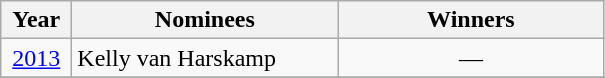<table class="wikitable">
<tr>
<th width=40>Year</th>
<th width=170>Nominees</th>
<th width=170>Winners</th>
</tr>
<tr>
<td align=center><a href='#'>2013</a></td>
<td>Kelly van Harskamp</td>
<td align=center>—</td>
</tr>
<tr>
</tr>
</table>
